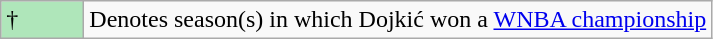<table class="wikitable">
<tr>
<td style="background:#afe6ba; width:3em;">†</td>
<td>Denotes season(s) in which Dojkić won a <a href='#'>WNBA championship</a></td>
</tr>
</table>
